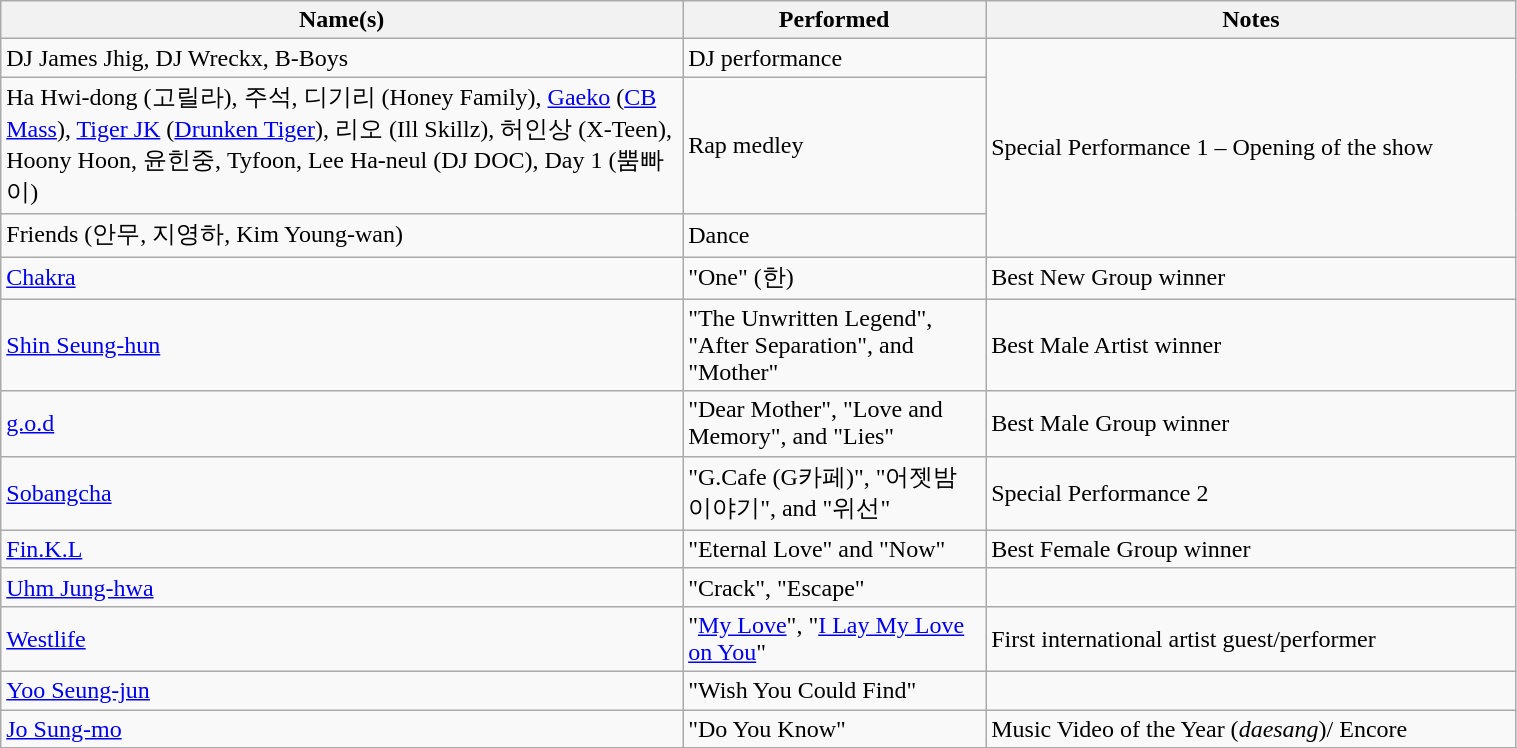<table class="wikitable sortable" style="width:80%;">
<tr>
<th width=45%>Name(s)</th>
<th width=20%>Performed</th>
<th width=35%>Notes</th>
</tr>
<tr>
<td>DJ James Jhig, DJ Wreckx, B-Boys</td>
<td>DJ performance</td>
<td rowspan=3>Special Performance 1 – Opening of the show</td>
</tr>
<tr>
<td>Ha Hwi-dong (고릴라), 주석, 디기리 (Honey Family), <a href='#'>Gaeko</a> (<a href='#'>CB Mass</a>), <a href='#'>Tiger JK</a> (<a href='#'>Drunken Tiger</a>), 리오 (Ill Skillz), 허인상 (X-Teen), Hoony Hoon, 윤힌중, Tyfoon, Lee Ha-neul (DJ DOC), Day 1 (뿜빠이)</td>
<td>Rap medley</td>
</tr>
<tr>
<td>Friends (안무, 지영하, Kim Young-wan)</td>
<td>Dance</td>
</tr>
<tr>
<td><a href='#'>Chakra</a></td>
<td>"One" (한)</td>
<td>Best New Group winner</td>
</tr>
<tr>
<td><a href='#'>Shin Seung-hun</a></td>
<td>"The Unwritten Legend", "After Separation", and "Mother"</td>
<td>Best Male Artist winner</td>
</tr>
<tr>
<td><a href='#'>g.o.d</a></td>
<td>"Dear Mother", "Love and Memory", and "Lies"</td>
<td>Best Male Group winner</td>
</tr>
<tr>
<td><a href='#'>Sobangcha</a></td>
<td>"G.Cafe (G카페)", "어젯밤 이야기", and "위선"</td>
<td>Special Performance 2</td>
</tr>
<tr>
<td><a href='#'>Fin.K.L</a></td>
<td>"Eternal Love" and "Now"</td>
<td>Best Female Group winner</td>
</tr>
<tr>
<td><a href='#'>Uhm Jung-hwa</a></td>
<td>"Crack", "Escape"</td>
<td></td>
</tr>
<tr>
<td><a href='#'>Westlife</a></td>
<td>"<a href='#'>My Love</a>", "<a href='#'>I Lay My Love on You</a>"</td>
<td>First international artist guest/performer</td>
</tr>
<tr>
<td><a href='#'>Yoo Seung-jun</a></td>
<td>"Wish You Could Find"</td>
<td></td>
</tr>
<tr>
<td><a href='#'>Jo Sung-mo</a></td>
<td>"Do You Know"</td>
<td>Music Video of the Year (<em>daesang</em>)/ Encore</td>
</tr>
</table>
